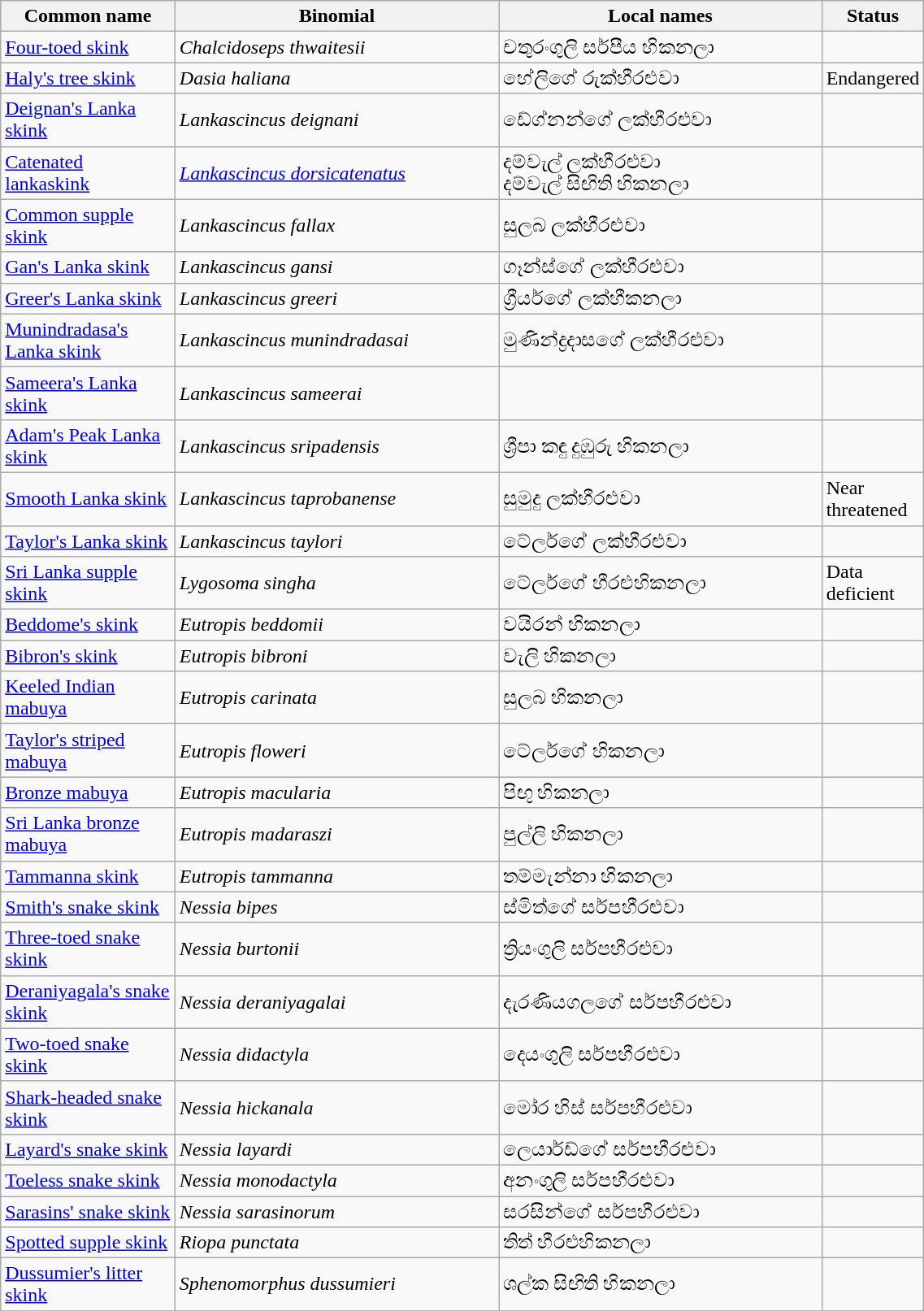<table width=60% class="wikitable">
<tr>
<th width=20%>Common name</th>
<th width=40%>Binomial</th>
<th width=40%>Local names</th>
<th width=20%>Status</th>
</tr>
<tr>
<td><a href='#'>Four-toed skink</a></td>
<td><em>Chalcidoseps thwaitesii</em></td>
<td>චතුරංගුලි සර්පීය හිකනලා</td>
<td></td>
</tr>
<tr>
<td><a href='#'>Haly's tree skink</a></td>
<td><em>Dasia haliana</em></td>
<td>හේලිගේ රුක්හීරළුවා</td>
<td>Endangered</td>
</tr>
<tr>
<td><a href='#'>Deignan's Lanka skink</a></td>
<td><em>Lankascincus deignani</em></td>
<td>ඩේග්නන්ගේ ලක්හීරළුවා</td>
<td></td>
</tr>
<tr>
<td><a href='#'>Catenated lankaskink</a></td>
<td><em><a href='#'>Lankascincus dorsicatenatus</a></em></td>
<td>දම්වැල් ලක්හීරළුවා<br> දම්වැල් සිඟිති හිකනලා</td>
<td></td>
</tr>
<tr>
<td><a href='#'>Common supple skink</a><br></td>
<td><em>Lankascincus fallax</em></td>
<td>සුලබ ලක්හීරළුවා</td>
<td></td>
</tr>
<tr>
<td><a href='#'>Gan's Lanka skink</a><br></td>
<td><em>Lankascincus gansi</em></td>
<td>ගෑන්ස්ගේ ලක්හීරළුවා</td>
<td></td>
</tr>
<tr>
<td><a href='#'>Greer's Lanka skink</a></td>
<td><em>Lankascincus greeri</em></td>
<td>ග්‍රීයර්ගේ ලක්හීකනලා</td>
<td></td>
</tr>
<tr>
<td><a href='#'>Munindradasa's Lanka skink</a></td>
<td><em>Lankascincus munindradasai</em></td>
<td>මුණින්ද්‍රදාසගේ ලක්හීරළුවා</td>
<td></td>
</tr>
<tr>
<td><a href='#'>Sameera's Lanka skink</a></td>
<td><em>Lankascincus sameerai</em></td>
<td></td>
<td></td>
</tr>
<tr>
<td><a href='#'>Adam's Peak Lanka skink</a></td>
<td><em>Lankascincus sripadensis</em></td>
<td>ශ්‍රීපා කඳු දුඹුරු හිකනලා</td>
<td></td>
</tr>
<tr>
<td><a href='#'>Smooth Lanka skink</a></td>
<td><em>Lankascincus taprobanense</em></td>
<td>සුමුදු ලක්හීරළුවා</td>
<td>Near threatened</td>
</tr>
<tr>
<td><a href='#'>Taylor's Lanka skink</a></td>
<td><em>Lankascincus taylori</em></td>
<td>ටේලර්ගේ ලක්හීරළුවා</td>
<td></td>
</tr>
<tr>
<td><a href='#'>Sri Lanka supple skink</a></td>
<td><em>Lygosoma singha</em></td>
<td>ටේලර්ගේ හීරළුහිකනලා</td>
<td>Data deficient</td>
</tr>
<tr>
<td><a href='#'>Beddome's skink</a></td>
<td><em>Eutropis beddomii</em></td>
<td>වයිරන් හිකනලා</td>
<td></td>
</tr>
<tr>
<td><a href='#'>Bibron's skink</a><br></td>
<td><em>Eutropis bibroni</em></td>
<td>වැලි හිකනලා</td>
<td></td>
</tr>
<tr>
<td><a href='#'>Keeled Indian mabuya</a><br></td>
<td><em>Eutropis carinata</em></td>
<td>සුලබ හිකනලා</td>
<td></td>
</tr>
<tr>
<td><a href='#'>Taylor's striped mabuya</a></td>
<td><em>Eutropis floweri</em></td>
<td>ටේලර්ගේ හිකනලා</td>
<td></td>
</tr>
<tr>
<td><a href='#'>Bronze mabuya</a><br></td>
<td><em>Eutropis macularia</em></td>
<td>පිඟු හිකනලා</td>
<td></td>
</tr>
<tr>
<td><a href='#'>Sri Lanka bronze mabuya</a></td>
<td><em>Eutropis madaraszi</em></td>
<td>පුල්ලි හිකනලා</td>
<td></td>
</tr>
<tr>
<td><a href='#'>Tammanna skink</a></td>
<td><em>Eutropis tammanna</em></td>
<td>තම්මැන්නා හිකනලා</td>
<td></td>
</tr>
<tr>
<td><a href='#'>Smith's snake skink</a></td>
<td><em>Nessia bipes</em></td>
<td>ස්මිත්ගේ සර්පහීරළුවා</td>
<td></td>
</tr>
<tr>
<td><a href='#'>Three-toed snake skink</a></td>
<td><em>Nessia burtonii</em></td>
<td>ත්‍රියංගුලි සර්පහීරළුවා</td>
<td></td>
</tr>
<tr>
<td><a href='#'>Deraniyagala's snake skink</a></td>
<td><em>Nessia deraniyagalai</em></td>
<td>දැරණියගලගේ සර්පහීරළුවා</td>
<td></td>
</tr>
<tr>
<td><a href='#'>Two-toed snake skink</a></td>
<td><em>Nessia didactyla</em></td>
<td>දෙයංගුලි සර්පහීරළුවා</td>
<td></td>
</tr>
<tr>
<td><a href='#'>Shark-headed snake skink</a></td>
<td><em>Nessia hickanala</em></td>
<td>මෝර හිස් සර්පහීරළුවා</td>
<td></td>
</tr>
<tr>
<td><a href='#'>Layard's snake skink</a></td>
<td><em>Nessia layardi</em></td>
<td>ලෙයාර්ඩ්ගේ සර්පහීරළුවා</td>
<td></td>
</tr>
<tr>
<td><a href='#'>Toeless snake skink</a></td>
<td><em>Nessia monodactyla</em></td>
<td>අනංගුලි සර්පහීරළුවා</td>
<td></td>
</tr>
<tr>
<td><a href='#'>Sarasins' snake skink</a></td>
<td><em>Nessia sarasinorum</em></td>
<td>සරසින්ගේ සර්පහීරළුවා</td>
<td></td>
</tr>
<tr>
<td><a href='#'>Spotted supple skink</a><br></td>
<td><em>Riopa punctata</em></td>
<td>තිත් හීරළුහිකනලා</td>
<td></td>
</tr>
<tr>
<td><a href='#'>Dussumier's litter skink</a><br></td>
<td><em>Sphenomorphus dussumieri</em></td>
<td>ශල්ක සිඟිති හිකනලා</td>
<td></td>
</tr>
<tr>
</tr>
</table>
